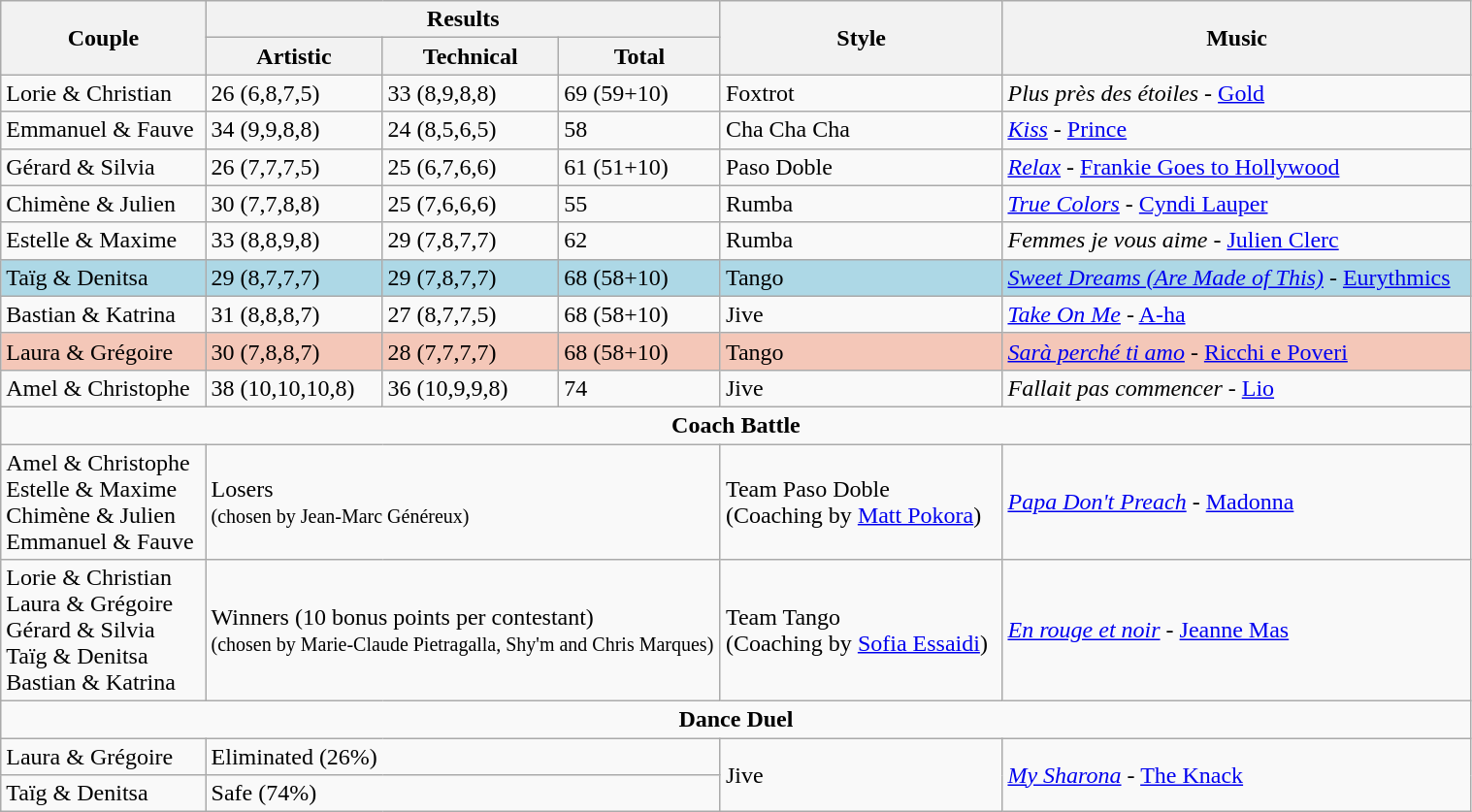<table class="wikitable" style="width:80%;">
<tr>
<th rowspan="2">Couple</th>
<th colspan=3>Results</th>
<th rowspan="2">Style</th>
<th rowspan="2">Music</th>
</tr>
<tr>
<th style="width:12%;">Artistic</th>
<th style="width:12%;">Technical</th>
<th style="width:11%;">Total</th>
</tr>
<tr>
<td>Lorie & Christian</td>
<td>26 (6,8,7,5)</td>
<td>33 (8,9,8,8)</td>
<td>69 (59+10)</td>
<td>Foxtrot</td>
<td><em>Plus près des étoiles</em> - <a href='#'>Gold</a></td>
</tr>
<tr>
<td>Emmanuel & Fauve</td>
<td>34 (9,9,8,8)</td>
<td>24 (8,5,6,5)</td>
<td>58</td>
<td>Cha Cha Cha</td>
<td><em><a href='#'>Kiss</a></em> - <a href='#'>Prince</a></td>
</tr>
<tr>
<td>Gérard & Silvia</td>
<td>26 (7,7,7,5)</td>
<td>25 (6,7,6,6)</td>
<td>61 (51+10)</td>
<td>Paso Doble</td>
<td><em><a href='#'>Relax</a></em> - <a href='#'>Frankie Goes to Hollywood</a></td>
</tr>
<tr>
<td>Chimène & Julien</td>
<td>30 (7,7,8,8)</td>
<td>25 (7,6,6,6)</td>
<td>55</td>
<td>Rumba</td>
<td><em><a href='#'>True Colors</a></em> - <a href='#'>Cyndi Lauper</a></td>
</tr>
<tr>
<td>Estelle & Maxime</td>
<td>33 (8,8,9,8)</td>
<td>29 (7,8,7,7)</td>
<td>62</td>
<td>Rumba</td>
<td><em>Femmes je vous aime</em> - <a href='#'>Julien Clerc</a></td>
</tr>
<tr style="background:lightblue;">
<td>Taïg & Denitsa</td>
<td>29 (8,7,7,7)</td>
<td>29 (7,8,7,7)</td>
<td>68 (58+10)</td>
<td>Tango</td>
<td><em><a href='#'>Sweet Dreams (Are Made of This)</a></em> - <a href='#'>Eurythmics</a></td>
</tr>
<tr>
<td>Bastian & Katrina</td>
<td>31 (8,8,8,7)</td>
<td>27 (8,7,7,5)</td>
<td>68 (58+10)</td>
<td>Jive</td>
<td><em><a href='#'>Take On Me</a></em> - <a href='#'>A-ha</a></td>
</tr>
<tr>
<td style="background:#f4c7b8;">Laura & Grégoire</td>
<td style="background:#f4c7b8;">30 (7,8,8,7)</td>
<td style="background:#f4c7b8;">28 (7,7,7,7)</td>
<td style="background:#f4c7b8;">68 (58+10)</td>
<td style="background:#f4c7b8;">Tango</td>
<td style="background:#f4c7b8;"><em><a href='#'>Sarà perché ti amo</a></em> - <a href='#'>Ricchi e Poveri</a></td>
</tr>
<tr>
<td>Amel & Christophe</td>
<td>38 (10,10,10,8)</td>
<td>36 (10,9,9,8)</td>
<td>74</td>
<td>Jive</td>
<td><em>Fallait pas commencer</em> - <a href='#'>Lio</a></td>
</tr>
<tr>
<td colspan=6 style="text-align:center;"><strong>Coach Battle</strong></td>
</tr>
<tr>
<td>Amel & Christophe<br>Estelle & Maxime<br>Chimène & Julien<br>Emmanuel & Fauve</td>
<td colspan=3>Losers<br><small>(chosen by Jean-Marc Généreux)</small></td>
<td>Team Paso Doble <br> (Coaching by <a href='#'>Matt Pokora</a>)</td>
<td><em><a href='#'>Papa Don't Preach</a></em> - <a href='#'>Madonna</a></td>
</tr>
<tr>
<td>Lorie & Christian<br>Laura & Grégoire<br>Gérard & Silvia<br>Taïg & Denitsa<br>Bastian & Katrina</td>
<td colspan=3>Winners (10 bonus points per contestant)<br><small>(chosen by Marie-Claude Pietragalla, Shy'm and Chris Marques)</small></td>
<td>Team Tango <br> (Coaching by <a href='#'>Sofia Essaidi</a>)</td>
<td><em><a href='#'>En rouge et noir</a></em> - <a href='#'>Jeanne Mas</a></td>
</tr>
<tr>
<td colspan=6 style="text-align:center;"><strong>Dance Duel</strong></td>
</tr>
<tr>
<td>Laura & Grégoire</td>
<td colspan=3>Eliminated (26%)</td>
<td rowspan=2>Jive</td>
<td rowspan=2><em><a href='#'>My Sharona</a></em> - <a href='#'>The Knack</a></td>
</tr>
<tr>
<td>Taïg & Denitsa</td>
<td colspan=3>Safe (74%)</td>
</tr>
</table>
